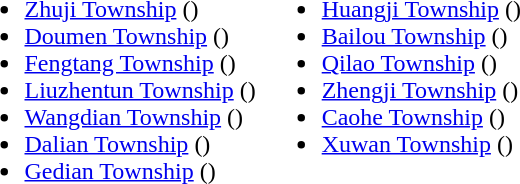<table>
<tr>
<td valign="top"><br><ul><li><a href='#'>Zhuji Township</a> ()</li><li><a href='#'>Doumen Township</a> ()</li><li><a href='#'>Fengtang Township</a> ()</li><li><a href='#'>Liuzhentun Township</a> ()</li><li><a href='#'>Wangdian Township</a> ()</li><li><a href='#'>Dalian Township</a> ()</li><li><a href='#'>Gedian Township</a> ()</li></ul></td>
<td valign="top"><br><ul><li><a href='#'>Huangji Township</a> ()</li><li><a href='#'>Bailou Township</a> ()</li><li><a href='#'>Qilao Township</a> ()</li><li><a href='#'>Zhengji Township</a> ()</li><li><a href='#'>Caohe Township</a> ()</li><li><a href='#'>Xuwan Township</a> ()</li></ul></td>
</tr>
</table>
